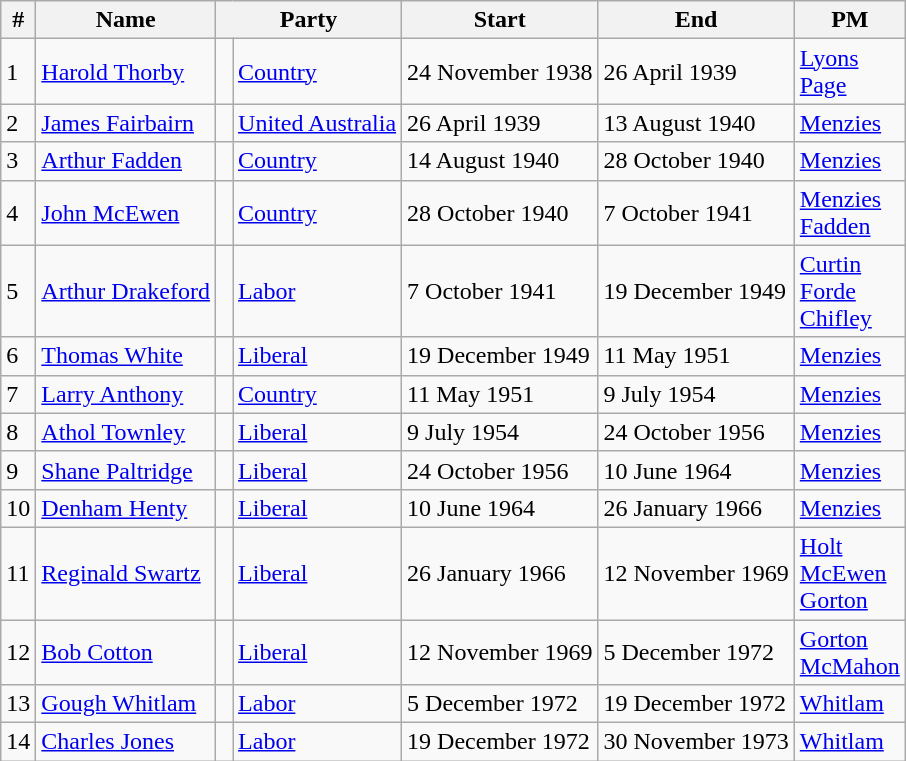<table class=wikitable>
<tr>
<th>#</th>
<th>Name</th>
<th colspan=2>Party</th>
<th>Start</th>
<th>End</th>
<th>PM</th>
</tr>
<tr>
<td>1</td>
<td><a href='#'>Harold Thorby</a></td>
<td> </td>
<td><a href='#'>Country</a></td>
<td>24 November 1938</td>
<td>26 April 1939</td>
<td><a href='#'>Lyons</a><br><a href='#'>Page</a></td>
</tr>
<tr>
<td>2</td>
<td><a href='#'>James Fairbairn</a></td>
<td> </td>
<td><a href='#'>United Australia</a></td>
<td>26 April 1939</td>
<td>13 August 1940</td>
<td><a href='#'>Menzies</a></td>
</tr>
<tr>
<td>3</td>
<td><a href='#'>Arthur Fadden</a></td>
<td> </td>
<td><a href='#'>Country</a></td>
<td>14 August 1940</td>
<td>28 October 1940</td>
<td><a href='#'>Menzies</a></td>
</tr>
<tr>
<td>4</td>
<td><a href='#'>John McEwen</a></td>
<td> </td>
<td><a href='#'>Country</a></td>
<td>28 October 1940</td>
<td>7 October 1941</td>
<td><a href='#'>Menzies</a><br><a href='#'>Fadden</a></td>
</tr>
<tr>
<td>5</td>
<td><a href='#'>Arthur Drakeford</a></td>
<td> </td>
<td><a href='#'>Labor</a></td>
<td>7 October 1941</td>
<td>19 December 1949</td>
<td><a href='#'>Curtin</a><br><a href='#'>Forde</a><br><a href='#'>Chifley</a></td>
</tr>
<tr>
<td>6</td>
<td><a href='#'>Thomas White</a></td>
<td> </td>
<td><a href='#'>Liberal</a></td>
<td>19 December 1949</td>
<td>11 May 1951</td>
<td><a href='#'>Menzies</a></td>
</tr>
<tr>
<td>7</td>
<td><a href='#'>Larry Anthony</a></td>
<td> </td>
<td><a href='#'>Country</a></td>
<td>11 May 1951</td>
<td>9 July 1954</td>
<td><a href='#'>Menzies</a></td>
</tr>
<tr>
<td>8</td>
<td><a href='#'>Athol Townley</a></td>
<td> </td>
<td><a href='#'>Liberal</a></td>
<td>9 July 1954</td>
<td>24 October 1956</td>
<td><a href='#'>Menzies</a></td>
</tr>
<tr>
<td>9</td>
<td><a href='#'>Shane Paltridge</a></td>
<td> </td>
<td><a href='#'>Liberal</a></td>
<td>24 October 1956</td>
<td>10 June 1964</td>
<td><a href='#'>Menzies</a></td>
</tr>
<tr>
<td>10</td>
<td><a href='#'>Denham Henty</a></td>
<td> </td>
<td><a href='#'>Liberal</a></td>
<td>10 June 1964</td>
<td>26 January 1966</td>
<td><a href='#'>Menzies</a></td>
</tr>
<tr>
<td>11</td>
<td><a href='#'>Reginald Swartz</a></td>
<td> </td>
<td><a href='#'>Liberal</a></td>
<td>26 January 1966</td>
<td>12 November 1969</td>
<td><a href='#'>Holt</a><br><a href='#'>McEwen</a><br><a href='#'>Gorton</a></td>
</tr>
<tr>
<td>12</td>
<td><a href='#'>Bob Cotton</a></td>
<td> </td>
<td><a href='#'>Liberal</a></td>
<td>12 November 1969</td>
<td>5 December 1972</td>
<td><a href='#'>Gorton</a><br><a href='#'>McMahon</a></td>
</tr>
<tr>
<td>13</td>
<td><a href='#'>Gough Whitlam</a></td>
<td> </td>
<td><a href='#'>Labor</a></td>
<td>5 December 1972</td>
<td>19 December 1972</td>
<td><a href='#'>Whitlam</a></td>
</tr>
<tr>
<td>14</td>
<td><a href='#'>Charles Jones</a></td>
<td> </td>
<td><a href='#'>Labor</a></td>
<td>19 December 1972</td>
<td>30 November 1973</td>
<td><a href='#'>Whitlam</a></td>
</tr>
</table>
